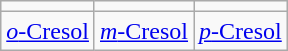<table class="wikitable float-right skin-invert-image" style="text-align:center">
<tr>
<td></td>
<td></td>
<td></td>
</tr>
<tr>
<td><a href='#'><em>o</em>-Cresol</a></td>
<td><a href='#'><em>m</em>-Cresol</a></td>
<td><a href='#'><em>p</em>-Cresol</a></td>
</tr>
</table>
